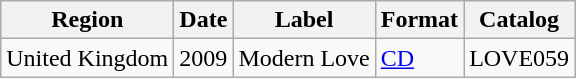<table class="wikitable">
<tr>
<th>Region</th>
<th>Date</th>
<th>Label</th>
<th>Format</th>
<th>Catalog</th>
</tr>
<tr>
<td>United Kingdom</td>
<td>2009</td>
<td>Modern Love</td>
<td><a href='#'>CD</a></td>
<td>LOVE059</td>
</tr>
</table>
